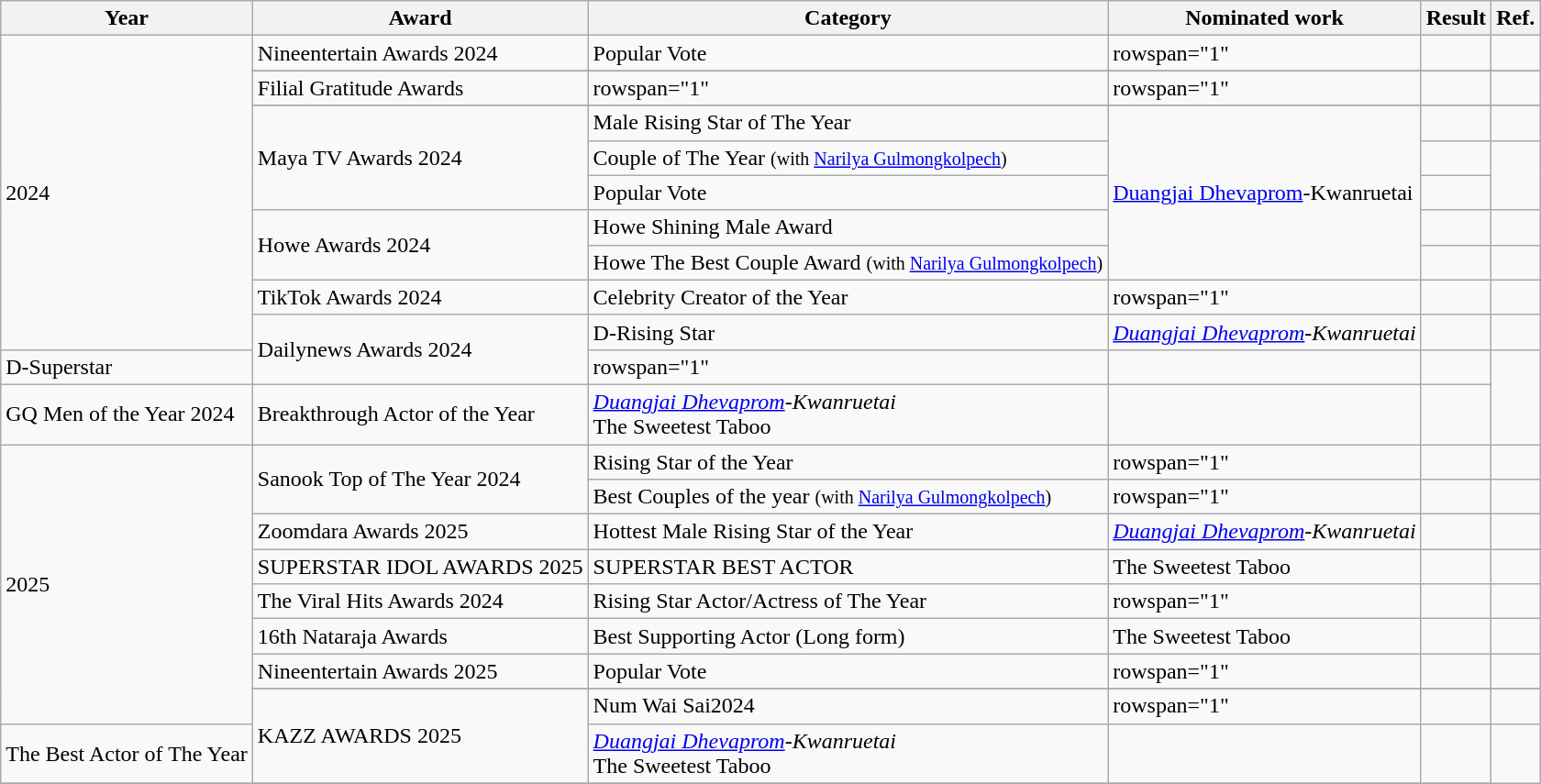<table class="wikitable">
<tr>
<th>Year</th>
<th>Award</th>
<th>Category</th>
<th>Nominated work</th>
<th>Result</th>
<th>Ref.</th>
</tr>
<tr>
<td rowspan="11">2024</td>
<td>Nineentertain Awards 2024</td>
<td>Popular Vote</td>
<td>rowspan="1" </td>
<td></td>
<td></td>
</tr>
<tr>
</tr>
<tr>
<td>Filial Gratitude Awards</td>
<td>rowspan="1" </td>
<td>rowspan="1" </td>
<td></td>
<td></td>
</tr>
<tr>
</tr>
<tr>
<td rowspan="3">Maya TV Awards 2024</td>
<td>Male Rising Star of The Year</td>
<td rowspan="5"><a href='#'>Duangjai Dhevaprom</a>-Kwanruetai</td>
<td></td>
<td></td>
</tr>
<tr>
<td>Couple of The Year <small>(with <a href='#'>Narilya Gulmongkolpech</a>)</small></td>
<td></td>
<td rowspan="2"></td>
</tr>
<tr>
<td>Popular Vote</td>
<td></td>
</tr>
<tr>
<td rowspan = "2">Howe Awards 2024</td>
<td>Howe Shining Male Award</td>
<td></td>
<td></td>
</tr>
<tr>
<td>Howe The Best Couple Award <small>(with <a href='#'>Narilya Gulmongkolpech</a>)</small></td>
<td></td>
<td></td>
</tr>
<tr>
<td>TikTok Awards 2024</td>
<td>Celebrity Creator of the Year</td>
<td>rowspan="1" </td>
<td></td>
<td style="text-align:center;"></td>
</tr>
<tr>
<td rowspan="2">Dailynews Awards 2024</td>
<td>D-Rising Star</td>
<td><em><a href='#'>Duangjai Dhevaprom</a>-Kwanruetai</em></td>
<td></td>
<td></td>
</tr>
<tr>
<td>D-Superstar</td>
<td>rowspan="1" </td>
<td></td>
<td></td>
</tr>
<tr>
<td>GQ Men of the Year 2024</td>
<td>Breakthrough Actor of the Year</td>
<td><em><a href='#'>Duangjai Dhevaprom</a>-Kwanruetai</em><br>The Sweetest Taboo</td>
<td></td>
<td></td>
</tr>
<tr>
<td rowspan="9">2025</td>
<td rowspan="2">Sanook Top of The Year 2024</td>
<td>Rising Star of the Year</td>
<td>rowspan="1" </td>
<td></td>
<td></td>
</tr>
<tr>
<td>Best Couples of the year <small>(with <a href='#'>Narilya Gulmongkolpech</a>)</small></td>
<td>rowspan="1" </td>
<td></td>
<td></td>
</tr>
<tr>
<td>Zoomdara Awards 2025</td>
<td>Hottest Male Rising Star of the Year</td>
<td><em><a href='#'>Duangjai Dhevaprom</a>-Kwanruetai</em></td>
<td></td>
<td></td>
</tr>
<tr>
<td>SUPERSTAR IDOL AWARDS 2025</td>
<td>SUPERSTAR BEST ACTOR</td>
<td>The Sweetest Taboo</td>
<td></td>
<td></td>
</tr>
<tr>
<td>The Viral Hits Awards 2024</td>
<td>Rising Star Actor/Actress of The Year</td>
<td>rowspan="1" </td>
<td></td>
<td style="text-align:center;"></td>
</tr>
<tr>
<td>16th Nataraja Awards</td>
<td>Best Supporting Actor (Long form)</td>
<td>The Sweetest Taboo</td>
<td></td>
<td style="text-align:center;"></td>
</tr>
<tr>
<td>Nineentertain Awards 2025</td>
<td>Popular Vote</td>
<td>rowspan="1" </td>
<td></td>
<td></td>
</tr>
<tr>
</tr>
<tr>
<td rowspan="2">KAZZ AWARDS 2025</td>
<td>Num Wai Sai2024</td>
<td>rowspan="1" </td>
<td></td>
<td></td>
</tr>
<tr>
<td>The Best Actor of The Year</td>
<td><em><a href='#'>Duangjai Dhevaprom</a>-Kwanruetai</em><br>The Sweetest Taboo</td>
<td></td>
<td></td>
</tr>
<tr }>
</tr>
</table>
